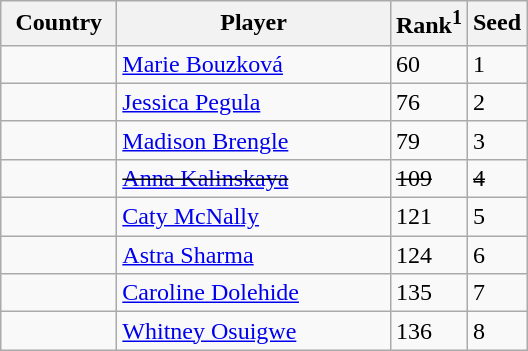<table class="sortable wikitable">
<tr>
<th width="70">Country</th>
<th width="175">Player</th>
<th>Rank<sup>1</sup></th>
<th>Seed</th>
</tr>
<tr>
<td></td>
<td><a href='#'>Marie Bouzková</a></td>
<td>60</td>
<td>1</td>
</tr>
<tr>
<td></td>
<td><a href='#'>Jessica Pegula</a></td>
<td>76</td>
<td>2</td>
</tr>
<tr>
<td></td>
<td><a href='#'>Madison Brengle</a></td>
<td>79</td>
<td>3</td>
</tr>
<tr>
<td><s></s></td>
<td><s><a href='#'>Anna Kalinskaya</a></s></td>
<td><s>109</s></td>
<td><s>4</s></td>
</tr>
<tr>
<td></td>
<td><a href='#'>Caty McNally</a></td>
<td>121</td>
<td>5</td>
</tr>
<tr>
<td></td>
<td><a href='#'>Astra Sharma</a></td>
<td>124</td>
<td>6</td>
</tr>
<tr>
<td></td>
<td><a href='#'>Caroline Dolehide</a></td>
<td>135</td>
<td>7</td>
</tr>
<tr>
<td></td>
<td><a href='#'>Whitney Osuigwe</a></td>
<td>136</td>
<td>8</td>
</tr>
</table>
